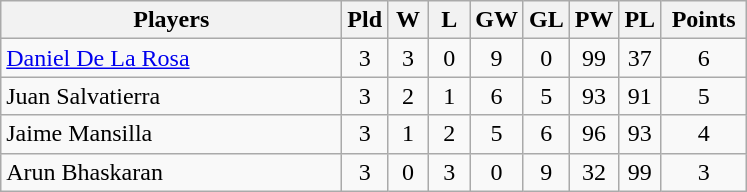<table class=wikitable style="text-align:center">
<tr>
<th width=220>Players</th>
<th width=20>Pld</th>
<th width=20>W</th>
<th width=20>L</th>
<th width=20>GW</th>
<th width=20>GL</th>
<th width=20>PW</th>
<th width=20>PL</th>
<th width=50>Points</th>
</tr>
<tr>
<td align=left> <a href='#'>Daniel De La Rosa</a></td>
<td>3</td>
<td>3</td>
<td>0</td>
<td>9</td>
<td>0</td>
<td>99</td>
<td>37</td>
<td>6</td>
</tr>
<tr>
<td align=left> Juan Salvatierra</td>
<td>3</td>
<td>2</td>
<td>1</td>
<td>6</td>
<td>5</td>
<td>93</td>
<td>91</td>
<td>5</td>
</tr>
<tr>
<td align=left> Jaime Mansilla</td>
<td>3</td>
<td>1</td>
<td>2</td>
<td>5</td>
<td>6</td>
<td>96</td>
<td>93</td>
<td>4</td>
</tr>
<tr>
<td align=left> Arun Bhaskaran</td>
<td>3</td>
<td>0</td>
<td>3</td>
<td>0</td>
<td>9</td>
<td>32</td>
<td>99</td>
<td>3</td>
</tr>
</table>
